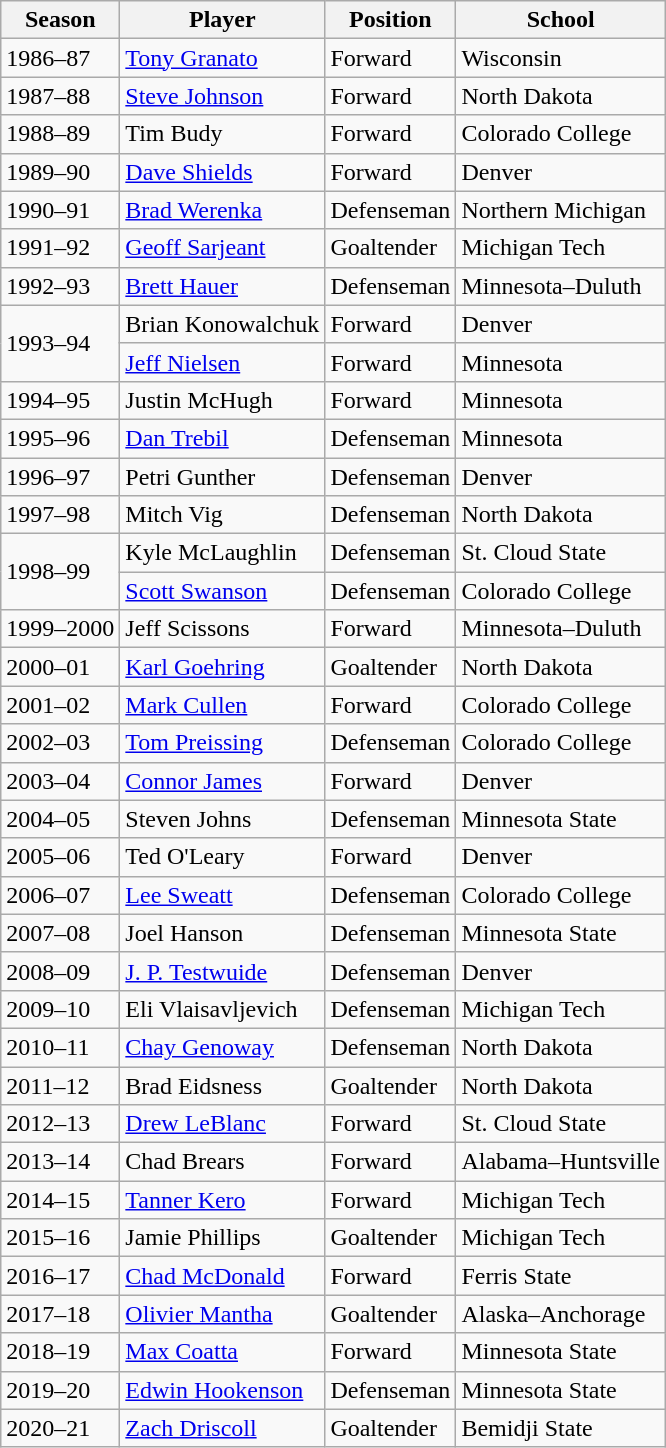<table class="sortable wikitable">
<tr>
<th>Season</th>
<th>Player</th>
<th>Position</th>
<th>School</th>
</tr>
<tr>
<td>1986–87</td>
<td><a href='#'>Tony Granato</a></td>
<td>Forward</td>
<td>Wisconsin</td>
</tr>
<tr>
<td>1987–88</td>
<td><a href='#'>Steve Johnson</a></td>
<td>Forward</td>
<td>North Dakota</td>
</tr>
<tr>
<td>1988–89</td>
<td>Tim Budy</td>
<td>Forward</td>
<td>Colorado College</td>
</tr>
<tr>
<td>1989–90</td>
<td><a href='#'>Dave Shields</a></td>
<td>Forward</td>
<td>Denver</td>
</tr>
<tr>
<td>1990–91</td>
<td><a href='#'>Brad Werenka</a></td>
<td>Defenseman</td>
<td>Northern Michigan</td>
</tr>
<tr>
<td>1991–92</td>
<td><a href='#'>Geoff Sarjeant</a></td>
<td>Goaltender</td>
<td>Michigan Tech</td>
</tr>
<tr>
<td>1992–93</td>
<td><a href='#'>Brett Hauer</a></td>
<td>Defenseman</td>
<td>Minnesota–Duluth</td>
</tr>
<tr>
<td rowspan=2>1993–94</td>
<td>Brian Konowalchuk</td>
<td>Forward</td>
<td>Denver</td>
</tr>
<tr>
<td><a href='#'>Jeff Nielsen</a></td>
<td>Forward</td>
<td>Minnesota</td>
</tr>
<tr>
<td>1994–95</td>
<td>Justin McHugh</td>
<td>Forward</td>
<td>Minnesota</td>
</tr>
<tr>
<td>1995–96</td>
<td><a href='#'>Dan Trebil</a></td>
<td>Defenseman</td>
<td>Minnesota</td>
</tr>
<tr>
<td>1996–97</td>
<td>Petri Gunther</td>
<td>Defenseman</td>
<td>Denver</td>
</tr>
<tr>
<td>1997–98</td>
<td>Mitch Vig</td>
<td>Defenseman</td>
<td>North Dakota</td>
</tr>
<tr>
<td rowspan=2>1998–99</td>
<td>Kyle McLaughlin</td>
<td>Defenseman</td>
<td>St. Cloud State</td>
</tr>
<tr>
<td><a href='#'>Scott Swanson</a></td>
<td>Defenseman</td>
<td>Colorado College</td>
</tr>
<tr>
<td>1999–2000</td>
<td>Jeff Scissons</td>
<td>Forward</td>
<td>Minnesota–Duluth</td>
</tr>
<tr>
<td>2000–01</td>
<td><a href='#'>Karl Goehring</a></td>
<td>Goaltender</td>
<td>North Dakota</td>
</tr>
<tr>
<td>2001–02</td>
<td><a href='#'>Mark Cullen</a></td>
<td>Forward</td>
<td>Colorado College</td>
</tr>
<tr>
<td>2002–03</td>
<td><a href='#'>Tom Preissing</a></td>
<td>Defenseman</td>
<td>Colorado College</td>
</tr>
<tr>
<td>2003–04</td>
<td><a href='#'>Connor James</a></td>
<td>Forward</td>
<td>Denver</td>
</tr>
<tr>
<td>2004–05</td>
<td>Steven Johns</td>
<td>Defenseman</td>
<td>Minnesota State</td>
</tr>
<tr>
<td>2005–06</td>
<td>Ted O'Leary</td>
<td>Forward</td>
<td>Denver</td>
</tr>
<tr>
<td>2006–07</td>
<td><a href='#'>Lee Sweatt</a></td>
<td>Defenseman</td>
<td>Colorado College</td>
</tr>
<tr>
<td>2007–08</td>
<td>Joel Hanson</td>
<td>Defenseman</td>
<td>Minnesota State</td>
</tr>
<tr>
<td>2008–09</td>
<td><a href='#'>J. P. Testwuide</a></td>
<td>Defenseman</td>
<td>Denver</td>
</tr>
<tr>
<td>2009–10</td>
<td>Eli Vlaisavljevich</td>
<td>Defenseman</td>
<td>Michigan Tech</td>
</tr>
<tr>
<td>2010–11</td>
<td><a href='#'>Chay Genoway</a></td>
<td>Defenseman</td>
<td>North Dakota</td>
</tr>
<tr>
<td>2011–12</td>
<td>Brad Eidsness</td>
<td>Goaltender</td>
<td>North Dakota</td>
</tr>
<tr>
<td>2012–13</td>
<td><a href='#'>Drew LeBlanc</a></td>
<td>Forward</td>
<td>St. Cloud State</td>
</tr>
<tr>
<td>2013–14</td>
<td>Chad Brears</td>
<td>Forward</td>
<td>Alabama–Huntsville</td>
</tr>
<tr>
<td>2014–15</td>
<td><a href='#'>Tanner Kero</a></td>
<td>Forward</td>
<td>Michigan Tech</td>
</tr>
<tr>
<td>2015–16</td>
<td>Jamie Phillips</td>
<td>Goaltender</td>
<td>Michigan Tech</td>
</tr>
<tr>
<td>2016–17</td>
<td><a href='#'>Chad McDonald</a></td>
<td>Forward</td>
<td>Ferris State</td>
</tr>
<tr>
<td>2017–18</td>
<td><a href='#'>Olivier Mantha</a></td>
<td>Goaltender</td>
<td>Alaska–Anchorage</td>
</tr>
<tr>
<td>2018–19</td>
<td><a href='#'>Max Coatta</a></td>
<td>Forward</td>
<td>Minnesota State</td>
</tr>
<tr>
<td>2019–20</td>
<td><a href='#'>Edwin Hookenson</a></td>
<td>Defenseman</td>
<td>Minnesota State</td>
</tr>
<tr>
<td>2020–21</td>
<td><a href='#'>Zach Driscoll</a></td>
<td>Goaltender</td>
<td>Bemidji State</td>
</tr>
</table>
